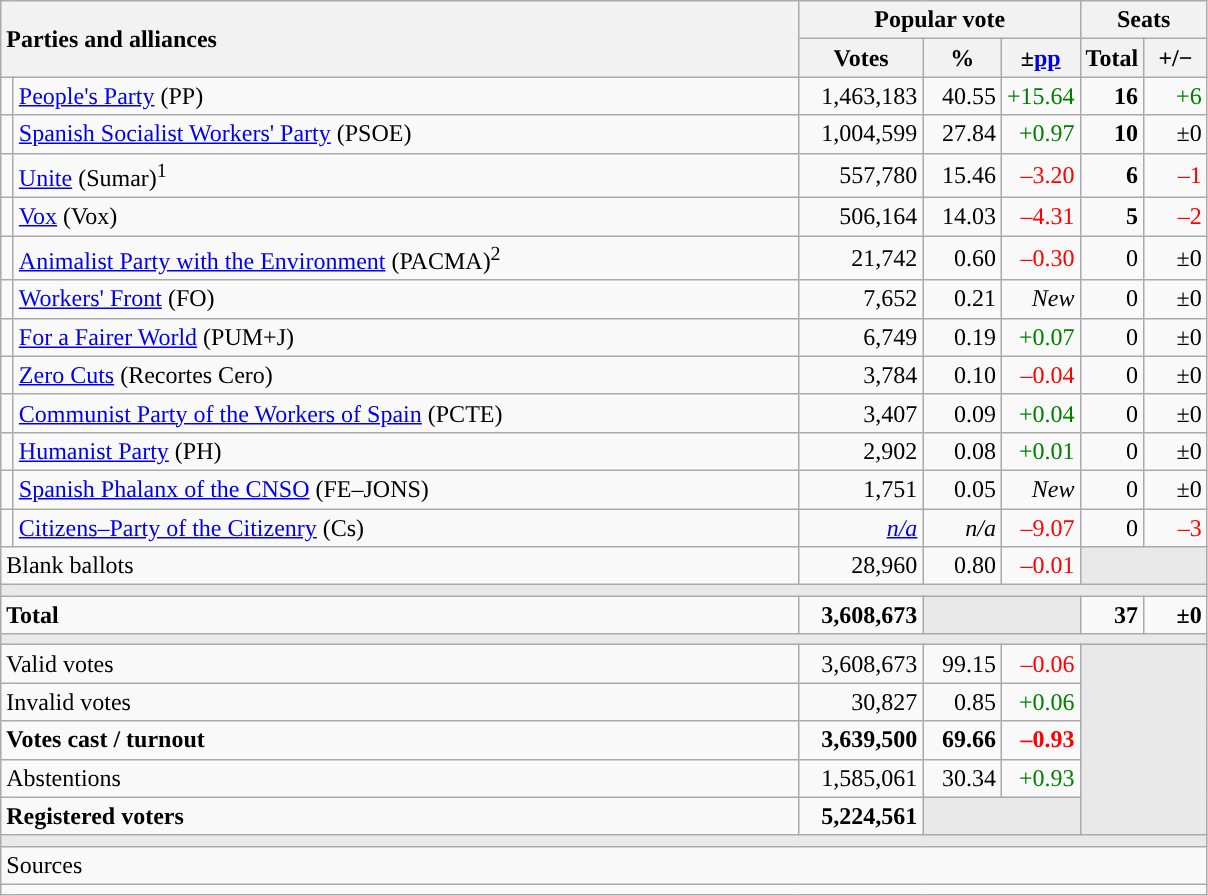<table class="wikitable" style="text-align:right;">
<tr>
<th style="text-align:left;" rowspan="2" colspan="2" width="525">Parties and alliances</th>
<th colspan="3">Popular vote</th>
<th colspan="2">Seats</th>
</tr>
<tr>
<th width="75">Votes</th>
<th width="45">%</th>
<th width="45">±<a href='#'>pp</a></th>
<th width="35">Total</th>
<th width="35">+/−</th>
</tr>
<tr>
<td width="1" style="color:inherit;background:"></td>
<td align="left"><a href='#'>People's Party</a> (PP)</td>
<td>1,463,183</td>
<td>40.55</td>
<td style="color:green;">+15.64</td>
<td><strong>16</strong></td>
<td style="color:green;">+6</td>
</tr>
<tr>
<td style="color:inherit;background:"></td>
<td align="left"><a href='#'>Spanish Socialist Workers' Party</a> (PSOE)</td>
<td>1,004,599</td>
<td>27.84</td>
<td style="color:green;">+0.97</td>
<td><strong>10</strong></td>
<td>±0</td>
</tr>
<tr>
<td style="color:inherit;background:"></td>
<td align="left"><a href='#'>Unite</a> (Sumar)<sup>1</sup></td>
<td>557,780</td>
<td>15.46</td>
<td style="color:red;">–3.20</td>
<td><strong>6</strong></td>
<td style="color:red;">–1</td>
</tr>
<tr>
<td style="color:inherit;background:"></td>
<td align="left"><a href='#'>Vox</a> (Vox)</td>
<td>506,164</td>
<td>14.03</td>
<td style="color:red;">–4.31</td>
<td><strong>5</strong></td>
<td style="color:red;">–2</td>
</tr>
<tr>
<td style="color:inherit;background:"></td>
<td align="left"><a href='#'>Animalist Party with the Environment</a> (PACMA)<sup>2</sup></td>
<td>21,742</td>
<td>0.60</td>
<td style="color:red;">–0.30</td>
<td>0</td>
<td>±0</td>
</tr>
<tr>
<td style="color:inherit;background:"></td>
<td align="left"><a href='#'>Workers' Front</a> (FO)</td>
<td>7,652</td>
<td>0.21</td>
<td><em>New</em></td>
<td>0</td>
<td>±0</td>
</tr>
<tr>
<td style="color:inherit;background:"></td>
<td align="left"><a href='#'>For a Fairer World</a> (PUM+J)</td>
<td>6,749</td>
<td>0.19</td>
<td style="color:green;">+0.07</td>
<td>0</td>
<td>±0</td>
</tr>
<tr>
<td style="color:inherit;background:"></td>
<td align="left"><a href='#'>Zero Cuts</a> (Recortes Cero)</td>
<td>3,784</td>
<td>0.10</td>
<td style="color:red;">–0.04</td>
<td>0</td>
<td>±0</td>
</tr>
<tr>
<td style="color:inherit;background:"></td>
<td align="left"><a href='#'>Communist Party of the Workers of Spain</a> (PCTE)</td>
<td>3,407</td>
<td>0.09</td>
<td style="color:green;">+0.04</td>
<td>0</td>
<td>±0</td>
</tr>
<tr>
<td style="color:inherit;background:"></td>
<td align="left"><a href='#'>Humanist Party</a> (PH)</td>
<td>2,902</td>
<td>0.08</td>
<td style="color:green;">+0.01</td>
<td>0</td>
<td>±0</td>
</tr>
<tr>
<td style="color:inherit;background:"></td>
<td align="left"><a href='#'>Spanish Phalanx of the CNSO</a> (FE–JONS)</td>
<td>1,751</td>
<td>0.05</td>
<td><em>New</em></td>
<td>0</td>
<td>±0</td>
</tr>
<tr>
<td style="color:inherit;background:"></td>
<td align="left"><a href='#'>Citizens–Party of the Citizenry</a> (Cs)</td>
<td><em><a href='#'>n/a</a></em></td>
<td><em>n/a</em></td>
<td style="color:red;">–9.07</td>
<td>0</td>
<td style="color:red;">–3</td>
</tr>
<tr>
<td align="left" colspan="2">Blank ballots</td>
<td>28,960</td>
<td>0.80</td>
<td style="color:red;">–0.01</td>
<td bgcolor="#E9E9E9" colspan="2"></td>
</tr>
<tr>
<td colspan="7" bgcolor="#E9E9E9"></td>
</tr>
<tr style="font-weight:bold;">
<td align="left" colspan="2">Total</td>
<td>3,608,673</td>
<td bgcolor="#E9E9E9" colspan="2"></td>
<td>37</td>
<td>±0</td>
</tr>
<tr>
<td colspan="7" bgcolor="#E9E9E9"></td>
</tr>
<tr>
<td align="left" colspan="2">Valid votes</td>
<td>3,608,673</td>
<td>99.15</td>
<td style="color:red;">–0.06</td>
<td bgcolor="#E9E9E9" colspan="2" rowspan="5"></td>
</tr>
<tr>
<td align="left" colspan="2">Invalid votes</td>
<td>30,827</td>
<td>0.85</td>
<td style="color:green;">+0.06</td>
</tr>
<tr style="font-weight:bold;">
<td align="left" colspan="2">Votes cast / turnout</td>
<td>3,639,500</td>
<td>69.66</td>
<td style="color:red;">–0.93</td>
</tr>
<tr>
<td align="left" colspan="2">Abstentions</td>
<td>1,585,061</td>
<td>30.34</td>
<td style="color:green;">+0.93</td>
</tr>
<tr style="font-weight:bold;">
<td align="left" colspan="2">Registered voters</td>
<td>5,224,561</td>
<td bgcolor="#E9E9E9" colspan="2"></td>
</tr>
<tr>
<td colspan="7" bgcolor="#E9E9E9"></td>
</tr>
<tr>
<td align="left" colspan="7">Sources</td>
</tr>
<tr>
<td colspan="7" style="text-align:left; max-width:790px;"></td>
</tr>
</table>
